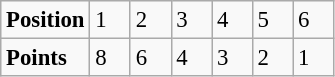<table class="wikitable" style="font-size: 95%;">
<tr>
<td><strong>Position</strong></td>
<td width=20>1</td>
<td width=20>2</td>
<td width=20>3</td>
<td width=20>4</td>
<td width=20>5</td>
<td width=20>6</td>
</tr>
<tr>
<td><strong>Points</strong></td>
<td>8</td>
<td>6</td>
<td>4</td>
<td>3</td>
<td>2</td>
<td>1</td>
</tr>
</table>
